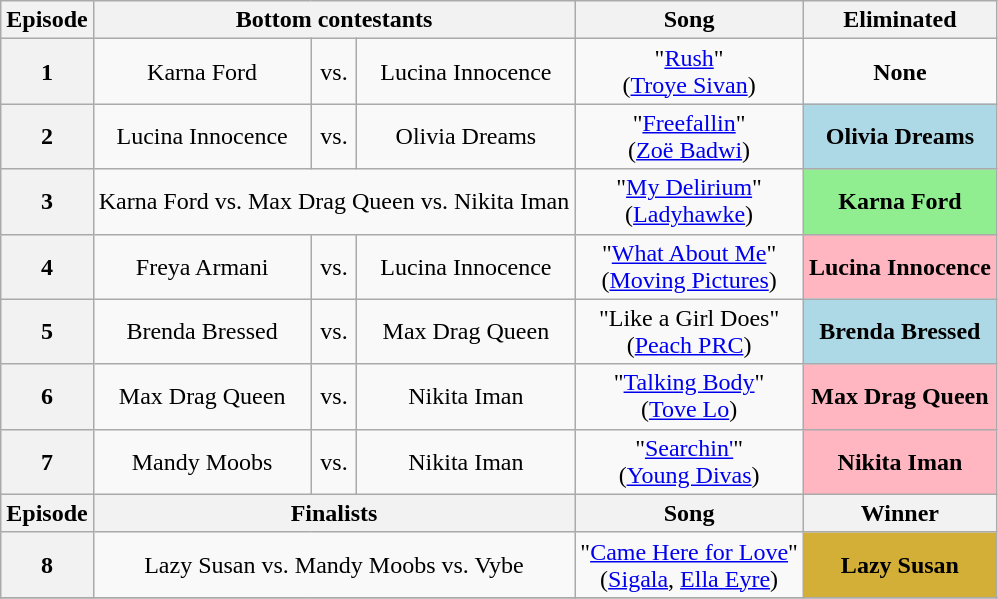<table class="wikitable" style="text-align:center">
<tr>
<th scope="col">Episode</th>
<th scope="col" colspan="3">Bottom contestants</th>
<th scope="col">Song</th>
<th scope="col">Eliminated</th>
</tr>
<tr>
<th scope="row">1</th>
<td>Karna Ford</td>
<td>vs.</td>
<td nowrap>Lucina Innocence</td>
<td>"<a href='#'>Rush</a>"<br>(<a href='#'>Troye Sivan</a>)</td>
<td><strong>None</strong></td>
</tr>
<tr>
<th scope="row">2</th>
<td nowrap>Lucina Innocence</td>
<td>vs.</td>
<td>Olivia Dreams</td>
<td>"<a href='#'>Freefallin</a>"<br>(<a href='#'>Zoë Badwi</a>)</td>
<td bgcolor="lightblue"><strong>Olivia Dreams</strong></td>
</tr>
<tr>
<th scope="row">3</th>
<td colspan="3">Karna Ford vs. Max Drag Queen vs. Nikita Iman</td>
<td>"<a href='#'>My Delirium</a>"<br>(<a href='#'>Ladyhawke</a>)</td>
<td bgcolor="lightgreen"><strong>Karna Ford</strong></td>
</tr>
<tr>
<th scope="row">4</th>
<td>Freya Armani</td>
<td>vs.</td>
<td>Lucina Innocence</td>
<td>"<a href='#'>What About Me</a>"<br>(<a href='#'>Moving Pictures</a>)</td>
<td bgcolor="lightpink" nowrap><strong>Lucina Innocence</strong></td>
</tr>
<tr>
<th scope="row">5</th>
<td>Brenda Bressed</td>
<td>vs.</td>
<td>Max Drag Queen</td>
<td>"Like a Girl Does"<br>(<a href='#'>Peach PRC</a>)</td>
<td bgcolor="lightblue"><strong>Brenda Bressed</strong></td>
</tr>
<tr>
<th scope="row">6</th>
<td>Max Drag Queen</td>
<td>vs.</td>
<td>Nikita Iman</td>
<td>"<a href='#'>Talking Body</a>"<br>(<a href='#'>Tove Lo</a>)</td>
<td bgcolor="lightpink"><strong>Max Drag Queen</strong></td>
</tr>
<tr>
<th scope="row">7</th>
<td>Mandy Moobs</td>
<td>vs.</td>
<td>Nikita Iman</td>
<td>"<a href='#'>Searchin'</a>"<br>(<a href='#'>Young Divas</a>)</td>
<td bgcolor="lightpink"><strong>Nikita Iman</strong></td>
</tr>
<tr>
<th scope="col">Episode</th>
<th scope="col" colspan="3">Finalists</th>
<th scope="col">Song</th>
<th scope="col">Winner</th>
</tr>
<tr>
<th scope="row">8</th>
<td colspan="3">Lazy Susan vs. Mandy Moobs vs. Vybe</td>
<td nowrap>"<a href='#'>Came Here for Love</a>"<br>(<a href='#'>Sigala</a>, <a href='#'>Ella Eyre</a>)</td>
<td bgcolor="#D4AF37"><strong>Lazy Susan</strong></td>
</tr>
<tr>
</tr>
</table>
